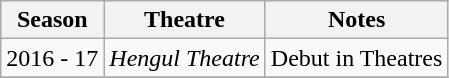<table class="wikitable">
<tr>
<th>Season</th>
<th>Theatre</th>
<th>Notes</th>
</tr>
<tr>
<td>2016 - 17</td>
<td><em>Hengul Theatre</em></td>
<td>Debut in Theatres</td>
</tr>
<tr>
</tr>
</table>
